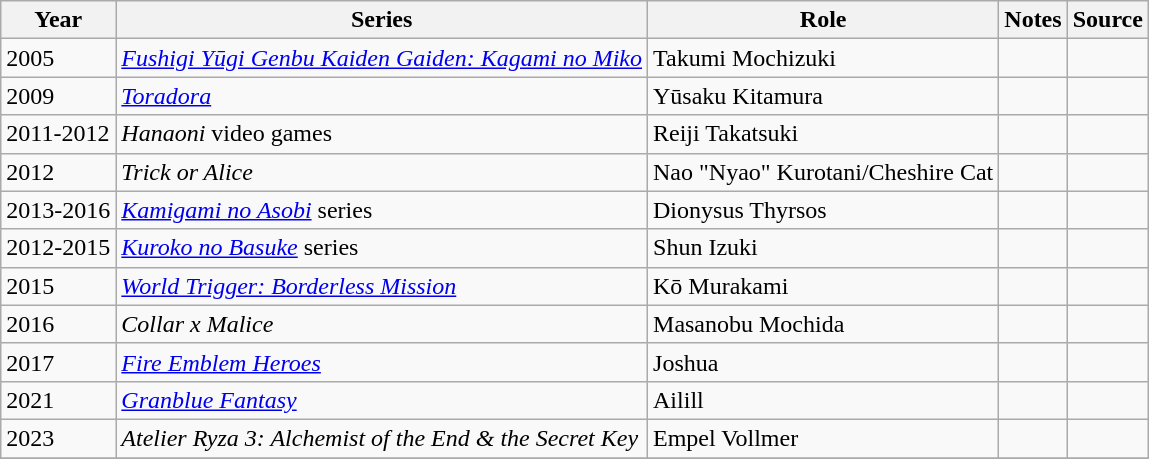<table class="wikitable sortable plainrowheaders">
<tr>
<th>Year</th>
<th>Series</th>
<th>Role</th>
<th class="unsortable">Notes</th>
<th class="unsortable">Source</th>
</tr>
<tr>
<td>2005</td>
<td><em><a href='#'>Fushigi Yūgi Genbu Kaiden Gaiden: Kagami no Miko</a></em></td>
<td>Takumi Mochizuki</td>
<td></td>
<td></td>
</tr>
<tr>
<td>2009</td>
<td><em><a href='#'>Toradora</a></em></td>
<td>Yūsaku Kitamura</td>
<td></td>
<td></td>
</tr>
<tr>
<td>2011-2012</td>
<td><em>Hanaoni</em> video games</td>
<td>Reiji Takatsuki</td>
<td></td>
<td></td>
</tr>
<tr>
<td>2012</td>
<td><em>Trick or Alice</em></td>
<td>Nao "Nyao" Kurotani/Cheshire Cat</td>
<td></td>
<td></td>
</tr>
<tr>
<td>2013-2016</td>
<td><em><a href='#'>Kamigami no Asobi</a></em> series</td>
<td>Dionysus Thyrsos</td>
<td></td>
<td></td>
</tr>
<tr>
<td>2012-2015</td>
<td><em><a href='#'>Kuroko no Basuke</a></em> series</td>
<td>Shun Izuki</td>
<td></td>
<td></td>
</tr>
<tr>
<td>2015</td>
<td><em><a href='#'>World Trigger: Borderless Mission</a></em></td>
<td>Kō Murakami</td>
<td></td>
<td></td>
</tr>
<tr>
<td>2016</td>
<td><em>Collar x Malice</em></td>
<td>Masanobu Mochida</td>
<td></td>
<td></td>
</tr>
<tr>
<td>2017</td>
<td><em> <a href='#'>Fire Emblem Heroes</a></em></td>
<td>Joshua</td>
<td></td>
<td></td>
</tr>
<tr>
<td>2021</td>
<td><em> <a href='#'>Granblue Fantasy</a></em></td>
<td>Ailill</td>
<td></td>
<td></td>
</tr>
<tr>
<td>2023</td>
<td><em> Atelier Ryza 3: Alchemist of the End & the Secret Key</em></td>
<td>Empel Vollmer</td>
<td></td>
<td></td>
</tr>
<tr>
</tr>
</table>
